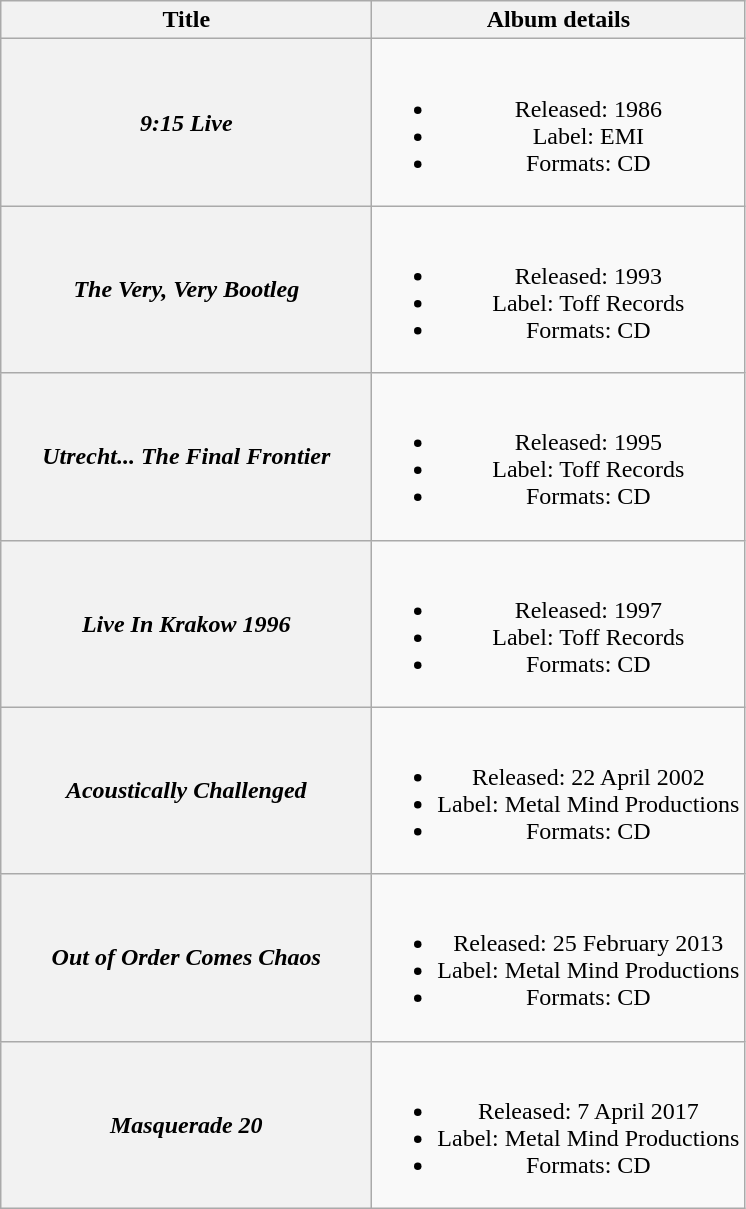<table class="wikitable plainrowheaders" style="text-align:center;">
<tr>
<th scope="col" style="width:15em;">Title</th>
<th scope="col">Album details</th>
</tr>
<tr>
<th scope="row"><em>9:15 Live</em></th>
<td><br><ul><li>Released: 1986</li><li>Label: EMI</li><li>Formats: CD</li></ul></td>
</tr>
<tr>
<th scope="row"><em>The Very, Very Bootleg</em></th>
<td><br><ul><li>Released: 1993</li><li>Label: Toff Records</li><li>Formats: CD</li></ul></td>
</tr>
<tr>
<th scope="row"><em>Utrecht... The Final Frontier</em></th>
<td><br><ul><li>Released: 1995</li><li>Label: Toff Records</li><li>Formats: CD</li></ul></td>
</tr>
<tr>
<th scope="row"><em>Live In Krakow 1996</em></th>
<td><br><ul><li>Released: 1997</li><li>Label: Toff Records</li><li>Formats: CD</li></ul></td>
</tr>
<tr>
<th scope="row"><em>Acoustically Challenged</em></th>
<td><br><ul><li>Released: 22 April 2002</li><li>Label: Metal Mind Productions</li><li>Formats: CD</li></ul></td>
</tr>
<tr>
<th scope="row"><em>Out of Order Comes Chaos</em></th>
<td><br><ul><li>Released:  25 February 2013</li><li>Label: Metal Mind Productions</li><li>Formats: CD</li></ul></td>
</tr>
<tr>
<th scope="row"><em>Masquerade 20</em></th>
<td><br><ul><li>Released: 7 April 2017</li><li>Label: Metal Mind Productions</li><li>Formats: CD</li></ul></td>
</tr>
</table>
